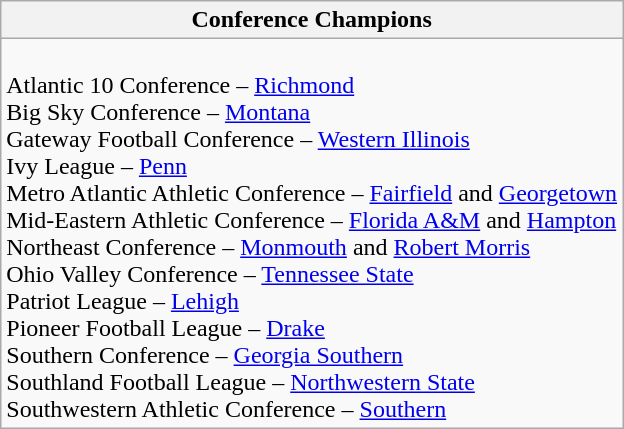<table class="wikitable">
<tr>
<th>Conference Champions</th>
</tr>
<tr>
<td><br>Atlantic 10 Conference – <a href='#'>Richmond</a><br>
Big Sky Conference – <a href='#'>Montana</a><br>
Gateway Football Conference – <a href='#'>Western Illinois</a><br>
Ivy League – <a href='#'>Penn</a><br>
Metro Atlantic Athletic Conference – <a href='#'>Fairfield</a> and <a href='#'>Georgetown</a><br>
Mid-Eastern Athletic Conference – <a href='#'>Florida A&M</a> and <a href='#'>Hampton</a><br>
Northeast Conference – <a href='#'>Monmouth</a> and <a href='#'>Robert Morris</a><br>
Ohio Valley Conference – <a href='#'>Tennessee State</a><br>
Patriot League – <a href='#'>Lehigh</a><br>
Pioneer Football League – <a href='#'>Drake</a><br>
Southern Conference – <a href='#'>Georgia Southern</a><br>
Southland Football League – <a href='#'>Northwestern State</a><br>
Southwestern Athletic Conference – <a href='#'>Southern</a></td>
</tr>
</table>
